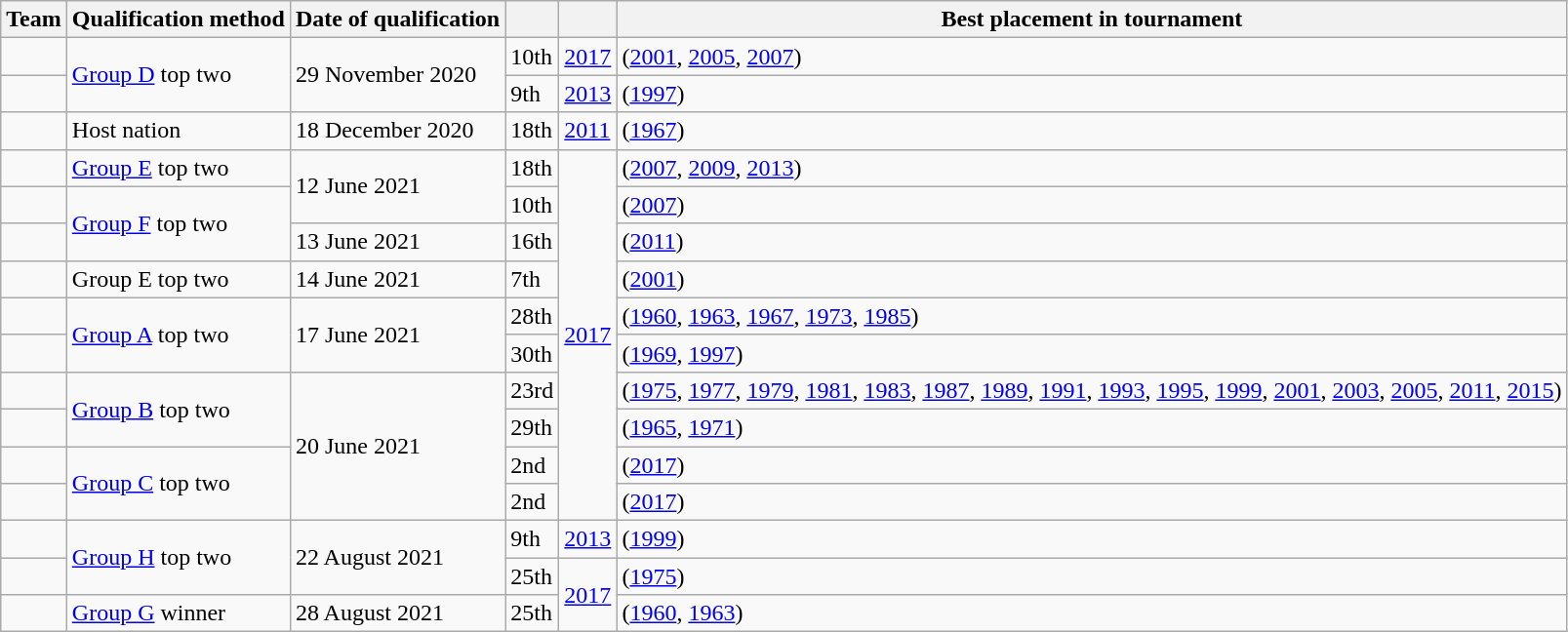<table class="wikitable sortable">
<tr>
<th>Team</th>
<th>Qualification method</th>
<th>Date of qualification</th>
<th></th>
<th></th>
<th>Best placement in tournament</th>
</tr>
<tr>
<td></td>
<td rowspan=2><a href='#'>Group D</a> top two</td>
<td rowspan=2>29 November 2020</td>
<td>10th</td>
<td><a href='#'>2017</a></td>
<td> (<a href='#'>2001</a>, <a href='#'>2005</a>, <a href='#'>2007</a>)</td>
</tr>
<tr>
<td></td>
<td>9th</td>
<td><a href='#'>2013</a></td>
<td> (<a href='#'>1997</a>)</td>
</tr>
<tr>
<td></td>
<td>Host nation</td>
<td>18 December 2020</td>
<td>18th</td>
<td><a href='#'>2011</a></td>
<td> (<a href='#'>1967</a>)</td>
</tr>
<tr>
<td></td>
<td><a href='#'>Group E</a> top two</td>
<td rowspan=2>12 June 2021</td>
<td>18th</td>
<td rowspan=10><a href='#'>2017</a></td>
<td><strong></strong> (<a href='#'>2007</a>, <a href='#'>2009</a>, <a href='#'>2013</a>)</td>
</tr>
<tr>
<td></td>
<td rowspan=2><a href='#'>Group F</a> top two</td>
<td>10th</td>
<td> (<a href='#'>2007</a>)</td>
</tr>
<tr>
<td></td>
<td>13 June 2021</td>
<td>16th</td>
<td> (<a href='#'>2011</a>)</td>
</tr>
<tr>
<td></td>
<td>Group E top two</td>
<td>14 June 2021</td>
<td>7th</td>
<td> (<a href='#'>2001</a>)</td>
</tr>
<tr>
<td></td>
<td rowspan=2><a href='#'>Group A</a> top two</td>
<td rowspan=2>17 June 2021</td>
<td>28th</td>
<td><strong></strong> (<a href='#'>1960</a>, <a href='#'>1963</a>, <a href='#'>1967</a>, <a href='#'>1973</a>, <a href='#'>1985</a>)</td>
</tr>
<tr>
<td></td>
<td>30th</td>
<td><strong></strong> (<a href='#'>1969</a>, <a href='#'>1997</a>)</td>
</tr>
<tr>
<td></td>
<td rowspan=2><a href='#'>Group B</a> top two</td>
<td rowspan=4>20 June 2021</td>
<td>23rd</td>
<td><strong></strong> (<a href='#'>1975</a>, <a href='#'>1977</a>, <a href='#'>1979</a>, <a href='#'>1981</a>, <a href='#'>1983</a>, <a href='#'>1987</a>, <a href='#'>1989</a>, <a href='#'>1991</a>, <a href='#'>1993</a>, <a href='#'>1995</a>, <a href='#'>1999</a>, <a href='#'>2001</a>, <a href='#'>2003</a>, <a href='#'>2005</a>, <a href='#'>2011</a>, <a href='#'>2015</a>)</td>
</tr>
<tr>
<td></td>
<td>29th</td>
<td><strong></strong> (<a href='#'>1965</a>, <a href='#'>1971</a>)</td>
</tr>
<tr>
<td></td>
<td rowspan=2><a href='#'>Group C</a> top two</td>
<td>2nd</td>
<td><strong></strong> (<a href='#'>2017</a>)</td>
</tr>
<tr>
<td></td>
<td>2nd</td>
<td> (<a href='#'>2017</a>)</td>
</tr>
<tr>
<td></td>
<td rowspan=2><a href='#'>Group H</a> top two</td>
<td rowspan=2>22 August 2021</td>
<td>9th</td>
<td><a href='#'>2013</a></td>
<td> (<a href='#'>1999</a>)</td>
</tr>
<tr>
<td></td>
<td>25th</td>
<td rowspan=2><a href='#'>2017</a></td>
<td> (<a href='#'>1975</a>)</td>
</tr>
<tr>
<td></td>
<td><a href='#'>Group G</a> winner</td>
<td>28 August 2021</td>
<td>25th</td>
<td> (<a href='#'>1960</a>, <a href='#'>1963</a>)</td>
</tr>
</table>
